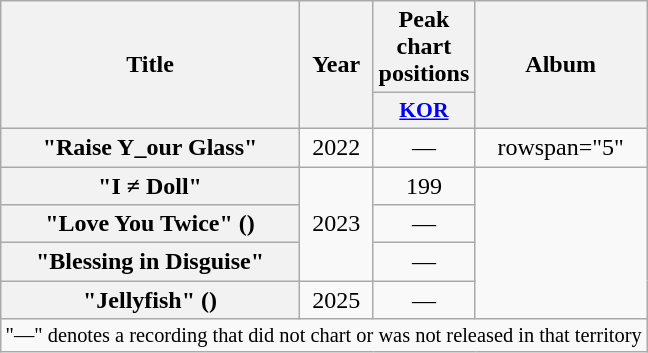<table class="wikitable plainrowheaders" style="text-align:center">
<tr>
<th scope="col" rowspan="2">Title</th>
<th scope="col" rowspan="2">Year</th>
<th scope="col">Peak chart positions</th>
<th scope="col" rowspan="2">Album</th>
</tr>
<tr>
<th scope="col" style="font-size:90%; width:2.75em"><a href='#'>KOR</a><br></th>
</tr>
<tr>
<th scope="row">"Raise Y_our Glass"</th>
<td>2022</td>
<td>—</td>
<td>rowspan="5" </td>
</tr>
<tr>
<th scope="row">"I ≠ Doll"</th>
<td rowspan="3">2023</td>
<td>199</td>
</tr>
<tr>
<th scope="row">"Love You Twice" ()</th>
<td>—</td>
</tr>
<tr>
<th scope="row">"Blessing in Disguise"</th>
<td>—</td>
</tr>
<tr>
<th scope="row">"Jellyfish" ()</th>
<td>2025</td>
<td>—</td>
</tr>
<tr>
<td colspan="4" style="font-size:85%">"—" denotes a recording that did not chart or was not released in that territory</td>
</tr>
</table>
